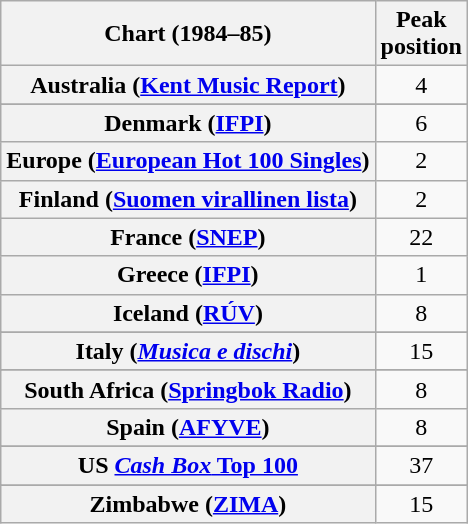<table class="wikitable sortable plainrowheaders" style="text-align:center">
<tr>
<th>Chart (1984–85)</th>
<th>Peak<br>position</th>
</tr>
<tr>
<th scope="row">Australia (<a href='#'>Kent Music Report</a>)</th>
<td>4</td>
</tr>
<tr>
</tr>
<tr>
</tr>
<tr>
</tr>
<tr>
<th scope="row">Denmark (<a href='#'>IFPI</a>)</th>
<td>6</td>
</tr>
<tr>
<th scope="row">Europe (<a href='#'>European Hot 100 Singles</a>)</th>
<td>2</td>
</tr>
<tr>
<th scope="row">Finland (<a href='#'>Suomen virallinen lista</a>)</th>
<td>2</td>
</tr>
<tr>
<th scope="row">France (<a href='#'>SNEP</a>)</th>
<td>22</td>
</tr>
<tr>
<th scope="row">Greece (<a href='#'>IFPI</a>)</th>
<td>1</td>
</tr>
<tr>
<th scope="row">Iceland (<a href='#'>RÚV</a>)</th>
<td>8</td>
</tr>
<tr>
</tr>
<tr>
<th scope="row">Italy (<em><a href='#'>Musica e dischi</a></em>)</th>
<td>15</td>
</tr>
<tr>
</tr>
<tr>
</tr>
<tr>
</tr>
<tr>
</tr>
<tr>
<th scope="row">South Africa (<a href='#'>Springbok Radio</a>)</th>
<td>8</td>
</tr>
<tr>
<th scope="row">Spain (<a href='#'>AFYVE</a>)</th>
<td>8</td>
</tr>
<tr>
</tr>
<tr>
</tr>
<tr>
</tr>
<tr>
</tr>
<tr>
</tr>
<tr>
</tr>
<tr>
<th scope="row">US <a href='#'><em>Cash Box</em> Top 100</a></th>
<td>37</td>
</tr>
<tr>
</tr>
<tr>
<th scope="row">Zimbabwe (<a href='#'>ZIMA</a>)</th>
<td>15</td>
</tr>
</table>
